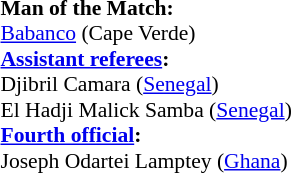<table width=50% style="font-size: 90%">
<tr>
<td><br><strong>Man of the Match:</strong>
<br><a href='#'>Babanco</a> (Cape Verde)<br><strong><a href='#'>Assistant referees</a>:</strong>
<br>Djibril Camara (<a href='#'>Senegal</a>)
<br>El Hadji Malick Samba (<a href='#'>Senegal</a>)
<br><strong><a href='#'>Fourth official</a>:</strong>
<br>Joseph Odartei Lamptey (<a href='#'>Ghana</a>)</td>
</tr>
</table>
